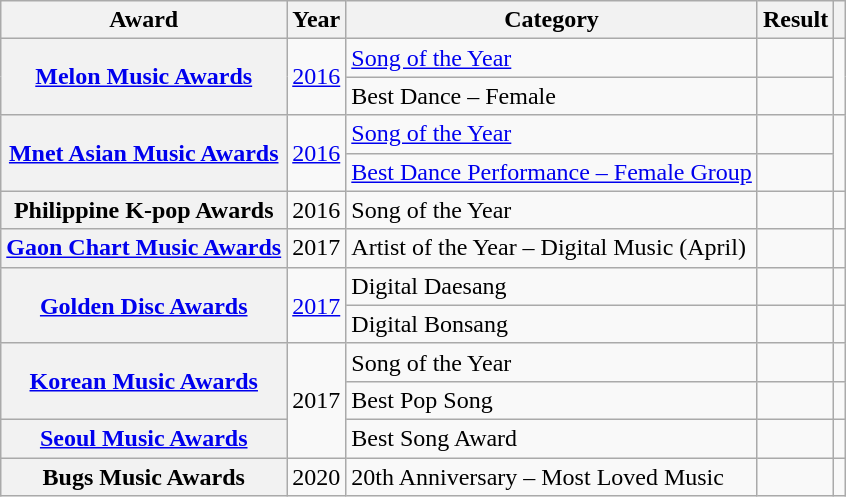<table class="wikitable plainrowheaders">
<tr>
<th>Award</th>
<th>Year</th>
<th>Category</th>
<th>Result</th>
<th></th>
</tr>
<tr>
<th rowspan="2" scope="row"><a href='#'>Melon Music Awards</a></th>
<td rowspan="2"><a href='#'>2016</a></td>
<td><a href='#'>Song of the Year</a></td>
<td></td>
<td rowspan="2" style="text-align:center"></td>
</tr>
<tr>
<td>Best Dance – Female</td>
<td></td>
</tr>
<tr>
<th rowspan="2" scope="row"><a href='#'>Mnet Asian Music Awards</a></th>
<td rowspan="2"><a href='#'>2016</a></td>
<td><a href='#'>Song of the Year</a></td>
<td></td>
<td rowspan="2" style="text-align:center"></td>
</tr>
<tr>
<td><a href='#'>Best Dance Performance – Female Group</a></td>
<td></td>
</tr>
<tr>
<th scope="row">Philippine K-pop Awards</th>
<td>2016</td>
<td>Song of the Year</td>
<td></td>
<td style="text-align:center "></td>
</tr>
<tr>
<th scope="row"><a href='#'>Gaon Chart Music Awards</a></th>
<td>2017</td>
<td>Artist of the Year – Digital Music (April)</td>
<td></td>
<td style="text-align:center "></td>
</tr>
<tr>
<th rowspan="2" scope="row"><a href='#'>Golden Disc Awards</a></th>
<td rowspan="2"><a href='#'>2017</a></td>
<td>Digital Daesang</td>
<td></td>
<td style="text-align:center "></td>
</tr>
<tr>
<td>Digital Bonsang</td>
<td></td>
<td></td>
</tr>
<tr>
<th rowspan="2" scope="row"><a href='#'>Korean Music Awards</a></th>
<td rowspan="3">2017</td>
<td>Song of the Year</td>
<td></td>
<td style="text-align:center "></td>
</tr>
<tr>
<td>Best Pop Song</td>
<td></td>
<td style="text-align:center "></td>
</tr>
<tr>
<th scope="row"><a href='#'>Seoul Music Awards</a></th>
<td>Best Song Award</td>
<td></td>
<td style="text-align:center "></td>
</tr>
<tr>
<th scope="row">Bugs Music Awards</th>
<td>2020</td>
<td>20th Anniversary – Most Loved Music</td>
<td></td>
<td style="text-align:center "></td>
</tr>
</table>
